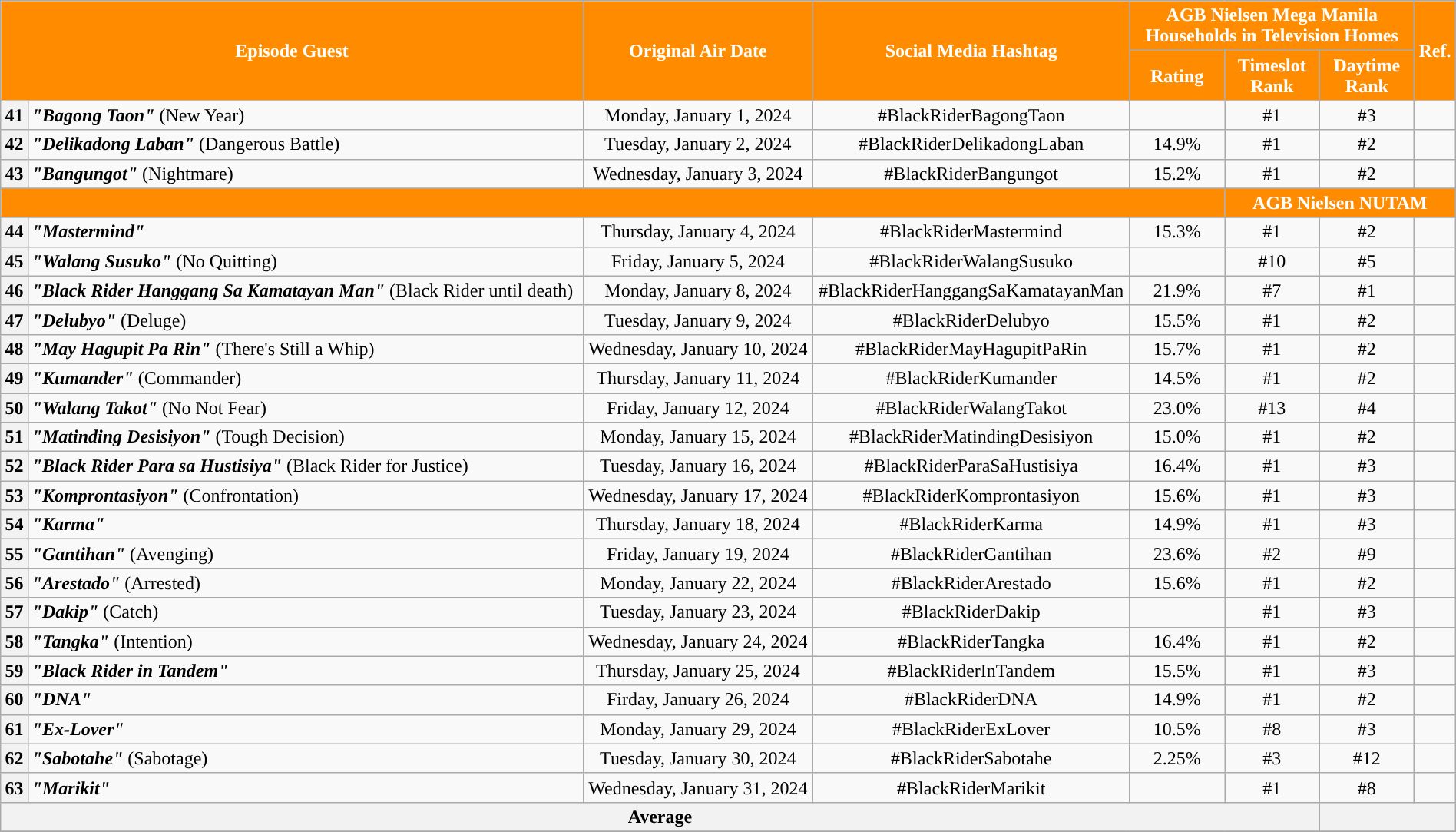<table class="wikitable" style="text-align:center; font-size:100%; line-height:18px;"  width="100%">
<tr>
<th colspan="2" rowspan="2" style="background-color:#FF8C00; color:#ffffff;">Episode Guest</th>
<th style="background:#FF8C00; color:white" rowspan="2">Original Air Date</th>
<th style="background:#FF8C00; color:white" rowspan="2">Social Media Hashtag</th>
<th style="background-color:#FF8C00; color:#ffffff;" colspan="3">AGB Nielsen Mega Manila Households in Television Homes</th>
<th rowspan="2" style="background:#FF8C00; color:white">Ref.</th>
</tr>
<tr style="text-align: center style=">
<th style="background-color:#FF8C00; width:75px; color:#ffffff;">Rating</th>
<th style="background-color:#FF8C00; width:75px; color:#ffffff;">Timeslot Rank</th>
<th style="background-color:#FF8C00; width:75px; color:#ffffff;">Daytime Rank</th>
</tr>
<tr>
<th>41</th>
<td style="text-align: left;"><strong><em>"Bagong Taon"</em></strong> (New Year)</td>
<td>Monday, January 1, 2024</td>
<td>#BlackRiderBagongTaon</td>
<td></td>
<td>#1</td>
<td>#3</td>
<td></td>
</tr>
<tr>
<th>42</th>
<td style="text-align: left;"><strong><em>"Delikadong Laban"</em></strong> (Dangerous Battle)</td>
<td>Tuesday, January 2, 2024</td>
<td>#BlackRiderDelikadongLaban</td>
<td>14.9%</td>
<td>#1</td>
<td>#2</td>
<td></td>
</tr>
<tr>
<th>43</th>
<td style="text-align: left;"><strong><em>"Bangungot"</em></strong> (Nightmare)</td>
<td>Wednesday, January 3, 2024</td>
<td>#BlackRiderBangungot</td>
<td>15.2%</td>
<td>#1</td>
<td>#2</td>
<td></td>
</tr>
<tr>
<th style="background-color:#FF8C00; color:#ffffff;" colspan="5"></th>
<th style="background-color:#FF8C00; color:#ffffff;" colspan="4">AGB Nielsen NUTAM</th>
</tr>
<tr>
<th>44</th>
<td style="text-align: left;"><strong><em>"Mastermind"</em></strong></td>
<td>Thursday, January 4, 2024</td>
<td>#BlackRiderMastermind</td>
<td>15.3%</td>
<td>#1</td>
<td>#2</td>
<td></td>
</tr>
<tr>
<th>45</th>
<td style="text-align: left;"><strong><em>"Walang Susuko"</em></strong> (No Quitting)</td>
<td>Friday, January 5, 2024</td>
<td>#BlackRiderWalangSusuko</td>
<td></td>
<td>#10</td>
<td>#5</td>
<td></td>
</tr>
<tr>
<th>46</th>
<td style="text-align: left;"><strong><em>"Black Rider Hanggang Sa Kamatayan Man"</em></strong> (Black Rider until death)</td>
<td>Monday, January 8, 2024</td>
<td>#BlackRiderHanggangSaKamatayanMan</td>
<td>21.9%</td>
<td>#7</td>
<td>#1</td>
<td></td>
</tr>
<tr>
<th>47</th>
<td style="text-align: left;"><strong><em>"Delubyo"</em></strong> (Deluge)</td>
<td>Tuesday, January 9, 2024</td>
<td>#BlackRiderDelubyo</td>
<td>15.5%</td>
<td>#1</td>
<td>#2</td>
<td></td>
</tr>
<tr>
<th>48</th>
<td style="text-align: left;"><strong><em>"May Hagupit Pa Rin"</em></strong> (There's Still a Whip)</td>
<td>Wednesday, January 10, 2024</td>
<td>#BlackRiderMayHagupitPaRin</td>
<td>15.7%</td>
<td>#1</td>
<td>#2</td>
<td></td>
</tr>
<tr>
<th>49</th>
<td style="text-align: left;"><strong><em>"Kumander"</em></strong> (Commander)</td>
<td>Thursday, January 11, 2024</td>
<td>#BlackRiderKumander</td>
<td>14.5%</td>
<td>#1</td>
<td>#2</td>
<td></td>
</tr>
<tr>
<th>50</th>
<td style="text-align: left;"><strong><em>"Walang Takot"</em></strong> (No Not Fear)</td>
<td>Friday, January 12, 2024</td>
<td>#BlackRiderWalangTakot</td>
<td>23.0%</td>
<td>#13</td>
<td>#4</td>
<td></td>
</tr>
<tr>
<th>51</th>
<td style="text-align: left;"><strong><em>"Matinding Desisiyon"</em></strong> (Tough Decision)</td>
<td>Monday, January 15, 2024</td>
<td>#BlackRiderMatindingDesisiyon</td>
<td>15.0%</td>
<td>#1</td>
<td>#2</td>
<td></td>
</tr>
<tr>
<th>52</th>
<td style="text-align: left;"><strong><em>"Black Rider Para sa Hustisiya"</em></strong> (Black Rider for Justice)</td>
<td>Tuesday, January 16, 2024</td>
<td>#BlackRiderParaSaHustisiya</td>
<td>16.4%</td>
<td>#1</td>
<td>#3</td>
<td></td>
</tr>
<tr>
<th>53</th>
<td style="text-align: left;"><strong><em>"Komprontasiyon"</em></strong> (Confrontation)</td>
<td>Wednesday, January 17, 2024</td>
<td>#BlackRiderKomprontasiyon</td>
<td>15.6%</td>
<td>#1</td>
<td>#3</td>
<td></td>
</tr>
<tr>
<th>54</th>
<td style="text-align: left;"><strong><em>"Karma"</em></strong></td>
<td>Thursday, January 18, 2024</td>
<td>#BlackRiderKarma</td>
<td>14.9%</td>
<td>#1</td>
<td>#3</td>
<td></td>
</tr>
<tr>
<th>55</th>
<td style="text-align: left;"><strong><em>"Gantihan"</em></strong> (Avenging)</td>
<td>Friday, January 19, 2024</td>
<td>#BlackRiderGantihan</td>
<td>23.6%</td>
<td>#2</td>
<td>#9</td>
<td></td>
</tr>
<tr>
<th>56</th>
<td style="text-align: left;"><strong><em>"Arestado"</em></strong> (Arrested)</td>
<td>Monday, January 22, 2024</td>
<td>#BlackRiderArestado</td>
<td>15.6%</td>
<td>#1</td>
<td>#2</td>
<td></td>
</tr>
<tr>
<th>57</th>
<td style="text-align: left;"><strong><em>"Dakip"</em></strong> (Catch)</td>
<td>Tuesday, January 23, 2024</td>
<td>#BlackRiderDakip</td>
<td></td>
<td>#1</td>
<td>#3</td>
<td></td>
</tr>
<tr>
<th>58</th>
<td style="text-align: left;"><strong><em>"Tangka"</em></strong> (Intention)</td>
<td>Wednesday, January 24, 2024</td>
<td>#BlackRiderTangka</td>
<td>16.4%</td>
<td>#1</td>
<td>#2</td>
<td></td>
</tr>
<tr>
<th>59</th>
<td style="text-align: left;"><strong><em>"Black Rider in Tandem"</em></strong></td>
<td>Thursday, January 25, 2024</td>
<td>#BlackRiderInTandem</td>
<td>15.5%</td>
<td>#1</td>
<td>#3</td>
<td></td>
</tr>
<tr>
<th>60</th>
<td style="text-align: left;"><strong><em>"DNA"</em></strong></td>
<td>Firday, January 26, 2024</td>
<td>#BlackRiderDNA</td>
<td>14.9%</td>
<td>#1</td>
<td>#2</td>
<td></td>
</tr>
<tr>
<th>61</th>
<td style="text-align: left;"><strong><em>"Ex-Lover"</em></strong></td>
<td>Monday, January 29, 2024</td>
<td>#BlackRiderExLover</td>
<td>10.5%</td>
<td>#8</td>
<td>#3</td>
<td></td>
</tr>
<tr>
<th>62</th>
<td style="text-align: left;"><strong><em>"Sabotahe"</em></strong> (Sabotage)</td>
<td>Tuesday, January 30, 2024</td>
<td>#BlackRiderSabotahe</td>
<td>2.25%</td>
<td>#3</td>
<td>#12</td>
<td></td>
</tr>
<tr>
<th>63</th>
<td style="text-align: left;"><strong><em>"Marikit"</em></strong></td>
<td>Wednesday, January 31, 2024</td>
<td>#BlackRiderMarikit</td>
<td></td>
<td>#1</td>
<td>#8</td>
<td></td>
</tr>
<tr>
<th colspan="6">Average</th>
<th colspan="2"></th>
</tr>
<tr>
</tr>
</table>
